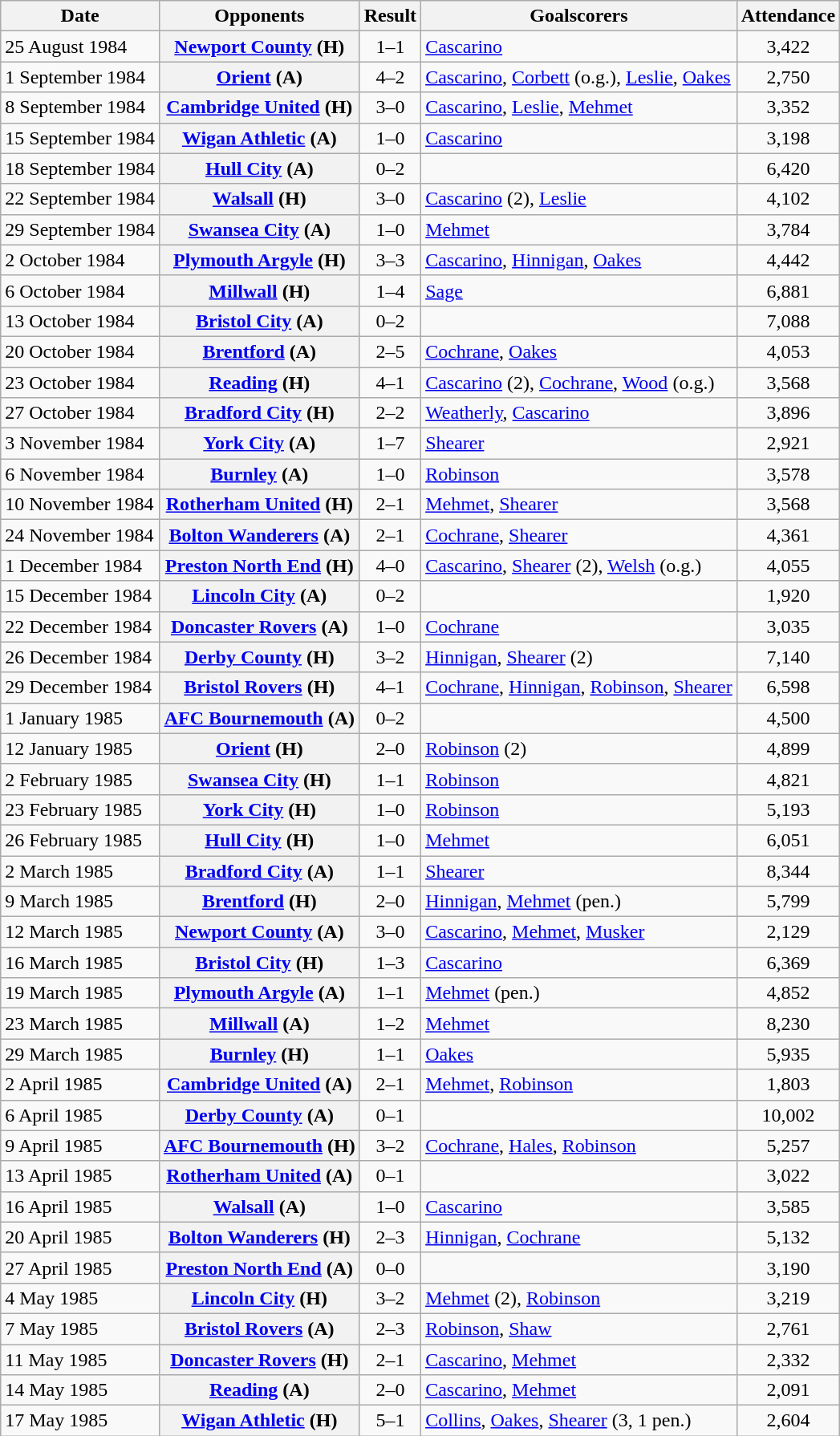<table class="wikitable plainrowheaders sortable">
<tr>
<th scope=col>Date</th>
<th scope=col>Opponents</th>
<th scope=col>Result</th>
<th scope=col class=unsortable>Goalscorers</th>
<th scope=col>Attendance</th>
</tr>
<tr>
<td>25 August 1984</td>
<th scope=row><a href='#'>Newport County</a> (H)</th>
<td align=center>1–1</td>
<td><a href='#'>Cascarino</a></td>
<td align=center>3,422</td>
</tr>
<tr>
<td>1 September 1984</td>
<th scope=row><a href='#'>Orient</a> (A)</th>
<td align=center>4–2</td>
<td><a href='#'>Cascarino</a>, <a href='#'>Corbett</a> (o.g.), <a href='#'>Leslie</a>, <a href='#'>Oakes</a></td>
<td align=center>2,750</td>
</tr>
<tr>
<td>8 September 1984</td>
<th scope=row><a href='#'>Cambridge United</a> (H)</th>
<td align=center>3–0</td>
<td><a href='#'>Cascarino</a>, <a href='#'>Leslie</a>, <a href='#'>Mehmet</a></td>
<td align=center>3,352</td>
</tr>
<tr>
<td>15 September 1984</td>
<th scope=row><a href='#'>Wigan Athletic</a> (A)</th>
<td align=center>1–0</td>
<td><a href='#'>Cascarino</a></td>
<td align=center>3,198</td>
</tr>
<tr>
<td>18 September 1984</td>
<th scope=row><a href='#'>Hull City</a> (A)</th>
<td align=center>0–2</td>
<td></td>
<td align=center>6,420</td>
</tr>
<tr>
<td>22 September 1984</td>
<th scope=row><a href='#'>Walsall</a> (H)</th>
<td align=center>3–0</td>
<td><a href='#'>Cascarino</a> (2), <a href='#'>Leslie</a></td>
<td align=center>4,102</td>
</tr>
<tr>
<td>29 September 1984</td>
<th scope=row><a href='#'>Swansea City</a> (A)</th>
<td align=center>1–0</td>
<td><a href='#'>Mehmet</a></td>
<td align=center>3,784</td>
</tr>
<tr>
<td>2 October 1984</td>
<th scope=row><a href='#'>Plymouth Argyle</a> (H)</th>
<td align=center>3–3</td>
<td><a href='#'>Cascarino</a>, <a href='#'>Hinnigan</a>, <a href='#'>Oakes</a></td>
<td align=center>4,442</td>
</tr>
<tr>
<td>6 October 1984</td>
<th scope=row><a href='#'>Millwall</a> (H)</th>
<td align=center>1–4</td>
<td><a href='#'>Sage</a></td>
<td align=center>6,881</td>
</tr>
<tr>
<td>13 October 1984</td>
<th scope=row><a href='#'>Bristol City</a> (A)</th>
<td align=center>0–2</td>
<td></td>
<td align=center>7,088</td>
</tr>
<tr>
<td>20 October 1984</td>
<th scope=row><a href='#'>Brentford</a> (A)</th>
<td align=center>2–5</td>
<td><a href='#'>Cochrane</a>, <a href='#'>Oakes</a></td>
<td align=center>4,053</td>
</tr>
<tr>
<td>23 October 1984</td>
<th scope=row><a href='#'>Reading</a> (H)</th>
<td align=center>4–1</td>
<td><a href='#'>Cascarino</a> (2), <a href='#'>Cochrane</a>, <a href='#'>Wood</a> (o.g.)</td>
<td align=center>3,568</td>
</tr>
<tr>
<td>27 October 1984</td>
<th scope=row><a href='#'>Bradford City</a> (H)</th>
<td align=center>2–2</td>
<td><a href='#'>Weatherly</a>, <a href='#'>Cascarino</a></td>
<td align=center>3,896</td>
</tr>
<tr>
<td>3 November 1984</td>
<th scope=row><a href='#'>York City</a> (A)</th>
<td align=center>1–7</td>
<td><a href='#'>Shearer</a></td>
<td align=center>2,921</td>
</tr>
<tr>
<td>6 November 1984</td>
<th scope=row><a href='#'>Burnley</a> (A)</th>
<td align=center>1–0</td>
<td><a href='#'>Robinson</a></td>
<td align=center>3,578</td>
</tr>
<tr>
<td>10 November 1984</td>
<th scope=row><a href='#'>Rotherham United</a> (H)</th>
<td align=center>2–1</td>
<td><a href='#'>Mehmet</a>, <a href='#'>Shearer</a></td>
<td align=center>3,568</td>
</tr>
<tr>
<td>24 November 1984</td>
<th scope=row><a href='#'>Bolton Wanderers</a> (A)</th>
<td align=center>2–1</td>
<td><a href='#'>Cochrane</a>, <a href='#'>Shearer</a></td>
<td align=center>4,361</td>
</tr>
<tr>
<td>1 December 1984</td>
<th scope=row><a href='#'>Preston North End</a> (H)</th>
<td align=center>4–0</td>
<td><a href='#'>Cascarino</a>, <a href='#'>Shearer</a> (2), <a href='#'>Welsh</a> (o.g.)</td>
<td align=center>4,055</td>
</tr>
<tr>
<td>15 December 1984</td>
<th scope=row><a href='#'>Lincoln City</a> (A)</th>
<td align=center>0–2</td>
<td></td>
<td align=center>1,920</td>
</tr>
<tr>
<td>22 December 1984</td>
<th scope=row><a href='#'>Doncaster Rovers</a> (A)</th>
<td align=center>1–0</td>
<td><a href='#'>Cochrane</a></td>
<td align=center>3,035</td>
</tr>
<tr>
<td>26 December 1984</td>
<th scope=row><a href='#'>Derby County</a> (H)</th>
<td align=center>3–2</td>
<td><a href='#'>Hinnigan</a>, <a href='#'>Shearer</a> (2)</td>
<td align=center>7,140</td>
</tr>
<tr>
<td>29 December 1984</td>
<th scope=row><a href='#'>Bristol Rovers</a> (H)</th>
<td align=center>4–1</td>
<td><a href='#'>Cochrane</a>, <a href='#'>Hinnigan</a>, <a href='#'>Robinson</a>, <a href='#'>Shearer</a></td>
<td align=center>6,598</td>
</tr>
<tr>
<td>1 January 1985</td>
<th scope=row><a href='#'>AFC Bournemouth</a> (A)</th>
<td align=center>0–2</td>
<td></td>
<td align=center>4,500</td>
</tr>
<tr>
<td>12 January 1985</td>
<th scope=row><a href='#'>Orient</a> (H)</th>
<td align=center>2–0</td>
<td><a href='#'>Robinson</a> (2)</td>
<td align=center>4,899</td>
</tr>
<tr>
<td>2 February 1985</td>
<th scope=row><a href='#'>Swansea City</a> (H)</th>
<td align=center>1–1</td>
<td><a href='#'>Robinson</a></td>
<td align=center>4,821</td>
</tr>
<tr>
<td>23 February 1985</td>
<th scope=row><a href='#'>York City</a> (H)</th>
<td align=center>1–0</td>
<td><a href='#'>Robinson</a></td>
<td align=center>5,193</td>
</tr>
<tr>
<td>26 February 1985</td>
<th scope=row><a href='#'>Hull City</a> (H)</th>
<td align=center>1–0</td>
<td><a href='#'>Mehmet</a></td>
<td align=center>6,051</td>
</tr>
<tr>
<td>2 March 1985</td>
<th scope=row><a href='#'>Bradford City</a> (A)</th>
<td align=center>1–1</td>
<td><a href='#'>Shearer</a></td>
<td align=center>8,344</td>
</tr>
<tr>
<td>9 March 1985</td>
<th scope=row><a href='#'>Brentford</a> (H)</th>
<td align=center>2–0</td>
<td><a href='#'>Hinnigan</a>, <a href='#'>Mehmet</a> (pen.)</td>
<td align=center>5,799</td>
</tr>
<tr>
<td>12 March 1985</td>
<th scope=row><a href='#'>Newport County</a> (A)</th>
<td align=center>3–0</td>
<td><a href='#'>Cascarino</a>, <a href='#'>Mehmet</a>, <a href='#'>Musker</a></td>
<td align=center>2,129</td>
</tr>
<tr>
<td>16 March 1985</td>
<th scope=row><a href='#'>Bristol City</a> (H)</th>
<td align=center>1–3</td>
<td><a href='#'>Cascarino</a></td>
<td align=center>6,369</td>
</tr>
<tr>
<td>19 March 1985</td>
<th scope=row><a href='#'>Plymouth Argyle</a> (A)</th>
<td align=center>1–1</td>
<td><a href='#'>Mehmet</a> (pen.)</td>
<td align=center>4,852</td>
</tr>
<tr>
<td>23 March 1985</td>
<th scope=row><a href='#'>Millwall</a> (A)</th>
<td align=center>1–2</td>
<td><a href='#'>Mehmet</a></td>
<td align=center>8,230</td>
</tr>
<tr>
<td>29 March 1985</td>
<th scope=row><a href='#'>Burnley</a> (H)</th>
<td align=center>1–1</td>
<td><a href='#'>Oakes</a></td>
<td align=center>5,935</td>
</tr>
<tr>
<td>2 April 1985</td>
<th scope=row><a href='#'>Cambridge United</a> (A)</th>
<td align=center>2–1</td>
<td><a href='#'>Mehmet</a>, <a href='#'>Robinson</a></td>
<td align=center>1,803</td>
</tr>
<tr>
<td>6 April 1985</td>
<th scope=row><a href='#'>Derby County</a> (A)</th>
<td align=center>0–1</td>
<td></td>
<td align=center>10,002</td>
</tr>
<tr>
<td>9 April 1985</td>
<th scope=row><a href='#'>AFC Bournemouth</a> (H)</th>
<td align=center>3–2</td>
<td><a href='#'>Cochrane</a>, <a href='#'>Hales</a>, <a href='#'>Robinson</a></td>
<td align=center>5,257</td>
</tr>
<tr>
<td>13 April 1985</td>
<th scope=row><a href='#'>Rotherham United</a> (A)</th>
<td align=center>0–1</td>
<td></td>
<td align=center>3,022</td>
</tr>
<tr>
<td>16 April 1985</td>
<th scope=row><a href='#'>Walsall</a> (A)</th>
<td align=center>1–0</td>
<td><a href='#'>Cascarino</a></td>
<td align=center>3,585</td>
</tr>
<tr>
<td>20 April 1985</td>
<th scope=row><a href='#'>Bolton Wanderers</a> (H)</th>
<td align=center>2–3</td>
<td><a href='#'>Hinnigan</a>, <a href='#'>Cochrane</a></td>
<td align=center>5,132</td>
</tr>
<tr>
<td>27 April 1985</td>
<th scope=row><a href='#'>Preston North End</a> (A)</th>
<td align=center>0–0</td>
<td></td>
<td align=center>3,190</td>
</tr>
<tr>
<td>4 May 1985</td>
<th scope=row><a href='#'>Lincoln City</a> (H)</th>
<td align=center>3–2</td>
<td><a href='#'>Mehmet</a> (2), <a href='#'>Robinson</a></td>
<td align=center>3,219</td>
</tr>
<tr>
<td>7 May 1985</td>
<th scope=row><a href='#'>Bristol Rovers</a> (A)</th>
<td align=center>2–3</td>
<td><a href='#'>Robinson</a>, <a href='#'>Shaw</a></td>
<td align=center>2,761</td>
</tr>
<tr>
<td>11 May 1985</td>
<th scope=row><a href='#'>Doncaster Rovers</a> (H)</th>
<td align=center>2–1</td>
<td><a href='#'>Cascarino</a>, <a href='#'>Mehmet</a></td>
<td align=center>2,332</td>
</tr>
<tr>
<td>14 May 1985</td>
<th scope=row><a href='#'>Reading</a> (A)</th>
<td align=center>2–0</td>
<td><a href='#'>Cascarino</a>, <a href='#'>Mehmet</a></td>
<td align=center>2,091</td>
</tr>
<tr>
<td>17 May 1985</td>
<th scope=row><a href='#'>Wigan Athletic</a> (H)</th>
<td align=center>5–1</td>
<td><a href='#'>Collins</a>, <a href='#'>Oakes</a>, <a href='#'>Shearer</a> (3, 1 pen.)</td>
<td align=center>2,604</td>
</tr>
</table>
